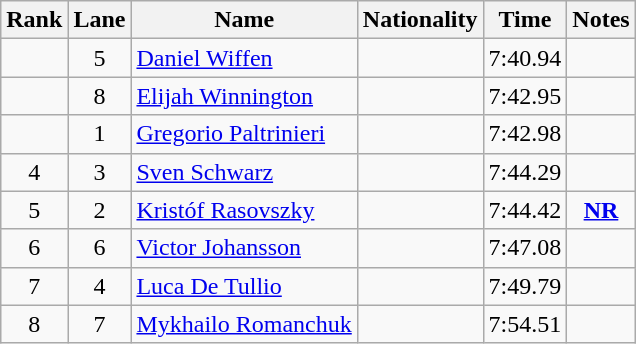<table class="wikitable sortable" style="text-align:center">
<tr>
<th>Rank</th>
<th>Lane</th>
<th>Name</th>
<th>Nationality</th>
<th>Time</th>
<th>Notes</th>
</tr>
<tr>
<td></td>
<td>5</td>
<td align=left><a href='#'>Daniel Wiffen</a></td>
<td align=left></td>
<td>7:40.94</td>
<td></td>
</tr>
<tr>
<td></td>
<td>8</td>
<td align=left><a href='#'>Elijah Winnington</a></td>
<td align=left></td>
<td>7:42.95</td>
<td></td>
</tr>
<tr>
<td></td>
<td>1</td>
<td align=left><a href='#'>Gregorio Paltrinieri</a></td>
<td align=left></td>
<td>7:42.98</td>
<td></td>
</tr>
<tr>
<td>4</td>
<td>3</td>
<td align=left><a href='#'>Sven Schwarz</a></td>
<td align=left></td>
<td>7:44.29</td>
<td></td>
</tr>
<tr>
<td>5</td>
<td>2</td>
<td align=left><a href='#'>Kristóf Rasovszky</a></td>
<td align=left></td>
<td>7:44.42</td>
<td><strong><a href='#'>NR</a></strong></td>
</tr>
<tr>
<td>6</td>
<td>6</td>
<td align=left><a href='#'>Victor Johansson</a></td>
<td align=left></td>
<td>7:47.08</td>
<td></td>
</tr>
<tr>
<td>7</td>
<td>4</td>
<td align=left><a href='#'>Luca De Tullio</a></td>
<td align=left></td>
<td>7:49.79</td>
<td></td>
</tr>
<tr>
<td>8</td>
<td>7</td>
<td align=left><a href='#'>Mykhailo Romanchuk</a></td>
<td align=left></td>
<td>7:54.51</td>
<td></td>
</tr>
</table>
